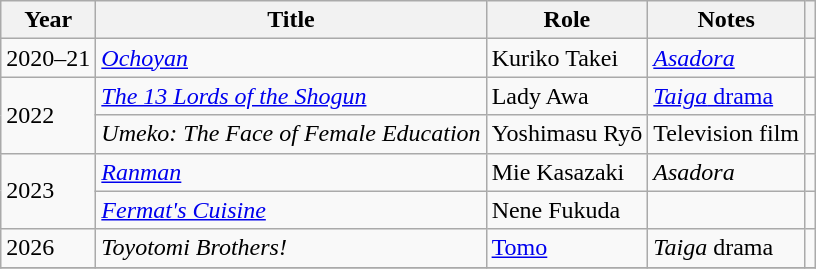<table class="wikitable">
<tr>
<th>Year</th>
<th>Title</th>
<th>Role</th>
<th>Notes</th>
<th></th>
</tr>
<tr>
<td>2020–21</td>
<td><em><a href='#'>Ochoyan</a></em></td>
<td>Kuriko Takei</td>
<td><em><a href='#'>Asadora</a></em></td>
<td></td>
</tr>
<tr>
<td rowspan=2>2022</td>
<td><em><a href='#'>The 13 Lords of the Shogun</a></em></td>
<td>Lady Awa</td>
<td><a href='#'><em>Taiga</em> drama</a></td>
<td></td>
</tr>
<tr>
<td><em>Umeko: The Face of Female Education</em></td>
<td>Yoshimasu Ryō</td>
<td>Television film</td>
<td></td>
</tr>
<tr>
<td rowspan=2>2023</td>
<td><em><a href='#'>Ranman</a></em></td>
<td>Mie Kasazaki</td>
<td><em>Asadora</em></td>
<td></td>
</tr>
<tr>
<td><em><a href='#'>Fermat's Cuisine</a></em></td>
<td>Nene Fukuda</td>
<td></td>
<td></td>
</tr>
<tr>
<td>2026</td>
<td><em>Toyotomi Brothers!</em></td>
<td><a href='#'>Tomo</a></td>
<td><em>Taiga</em> drama</td>
<td></td>
</tr>
<tr>
</tr>
</table>
